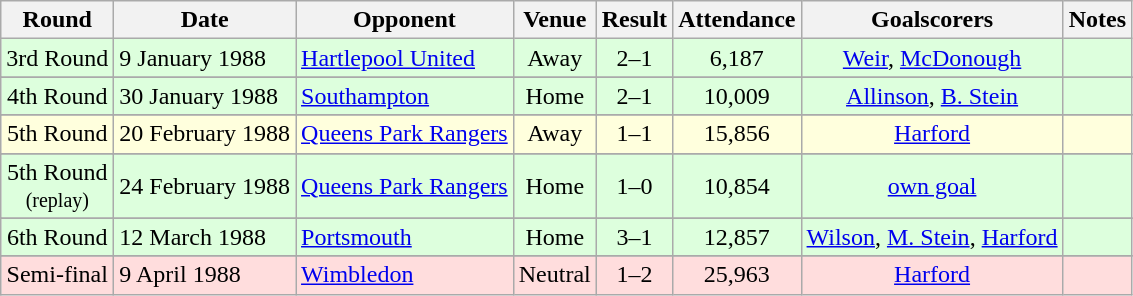<table Class="wikitable">
<tr>
<th>Round</th>
<th>Date</th>
<th>Opponent</th>
<th>Venue</th>
<th>Result</th>
<th>Attendance</th>
<th>Goalscorers</th>
<th>Notes</th>
</tr>
<tr style="background: #ddffdd;">
<td align="center">3rd Round</td>
<td>9 January 1988</td>
<td><a href='#'>Hartlepool United</a></td>
<td align="center">Away</td>
<td align="center">2–1</td>
<td align="center">6,187</td>
<td align="center"><a href='#'>Weir</a>, <a href='#'>McDonough</a></td>
<td align="center"></td>
</tr>
<tr>
</tr>
<tr style="background: #ddffdd;">
<td align="center">4th Round</td>
<td>30 January 1988</td>
<td><a href='#'>Southampton</a></td>
<td align="center">Home</td>
<td align="center">2–1</td>
<td align="center">10,009</td>
<td align="center"><a href='#'>Allinson</a>, <a href='#'>B. Stein</a></td>
<td align="center"></td>
</tr>
<tr>
</tr>
<tr bgcolor="#ffffdd">
<td align="center">5th Round</td>
<td>20 February 1988</td>
<td><a href='#'>Queens Park Rangers</a></td>
<td align="center">Away</td>
<td align="center">1–1</td>
<td align="center">15,856</td>
<td align="center"><a href='#'>Harford</a></td>
<td align="center"></td>
</tr>
<tr>
</tr>
<tr style="background: #ddffdd;">
<td align="center">5th Round<br><small>(replay)</small></td>
<td>24 February 1988</td>
<td><a href='#'>Queens Park Rangers</a></td>
<td align="center">Home</td>
<td align="center">1–0</td>
<td align="center">10,854</td>
<td align="center"><a href='#'>own goal</a></td>
<td align="center"></td>
</tr>
<tr>
</tr>
<tr style="background: #ddffdd;">
<td align="center">6th Round</td>
<td>12 March 1988</td>
<td><a href='#'>Portsmouth</a></td>
<td align="center">Home</td>
<td align="center">3–1</td>
<td align="center">12,857</td>
<td align="center"><a href='#'>Wilson</a>, <a href='#'>M. Stein</a>, <a href='#'>Harford</a></td>
<td align="center"></td>
</tr>
<tr>
</tr>
<tr style="background: #ffdddd;">
<td align="center">Semi-final</td>
<td>9 April 1988</td>
<td><a href='#'>Wimbledon</a></td>
<td align="center">Neutral</td>
<td align="center">1–2</td>
<td align="center">25,963</td>
<td align="center"><a href='#'>Harford</a></td>
<td align="center"></td>
</tr>
</table>
